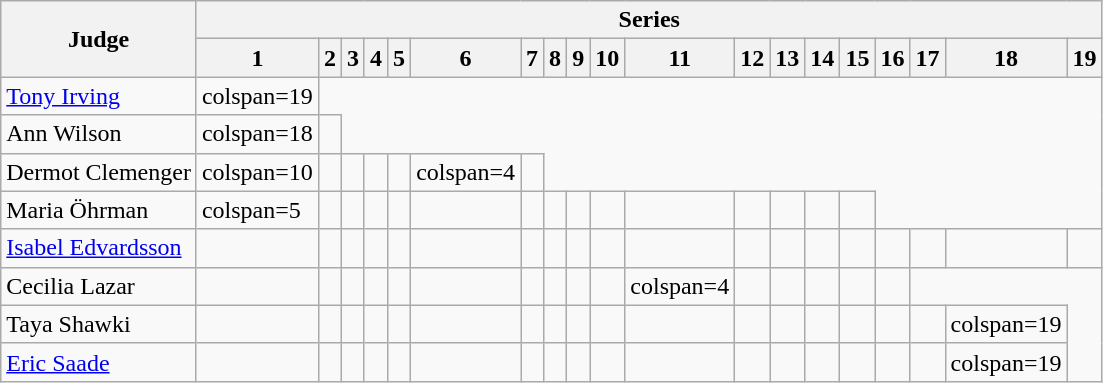<table class="wikitable">
<tr>
<th rowspan="2">Judge</th>
<th colspan="19" style="text-align:center;">Series</th>
</tr>
<tr>
<th>1</th>
<th>2</th>
<th>3</th>
<th>4</th>
<th>5</th>
<th>6</th>
<th>7</th>
<th>8</th>
<th>9</th>
<th>10</th>
<th>11</th>
<th>12</th>
<th>13</th>
<th>14</th>
<th>15</th>
<th>16</th>
<th>17</th>
<th>18</th>
<th>19</th>
</tr>
<tr>
<td><a href='#'>Tony Irving</a></td>
<td>colspan=19 </td>
</tr>
<tr>
<td>Ann Wilson</td>
<td>colspan=18 </td>
<td></td>
</tr>
<tr>
<td>Dermot Clemenger</td>
<td>colspan=10 </td>
<td></td>
<td></td>
<td></td>
<td></td>
<td>colspan=4 </td>
<td></td>
</tr>
<tr>
<td>Maria Öhrman</td>
<td>colspan=5 </td>
<td></td>
<td></td>
<td></td>
<td></td>
<td></td>
<td></td>
<td></td>
<td></td>
<td></td>
<td></td>
<td></td>
<td></td>
<td></td>
<td></td>
</tr>
<tr>
<td><a href='#'>Isabel Edvardsson</a></td>
<td></td>
<td></td>
<td></td>
<td></td>
<td></td>
<td></td>
<td></td>
<td></td>
<td></td>
<td></td>
<td></td>
<td></td>
<td></td>
<td></td>
<td></td>
<td></td>
<td></td>
<td></td>
<td></td>
</tr>
<tr>
<td>Cecilia Lazar</td>
<td></td>
<td></td>
<td></td>
<td></td>
<td></td>
<td></td>
<td></td>
<td></td>
<td></td>
<td></td>
<td>colspan=4 </td>
<td></td>
<td></td>
<td></td>
<td></td>
<td></td>
</tr>
<tr>
<td>Taya Shawki</td>
<td></td>
<td></td>
<td></td>
<td></td>
<td></td>
<td></td>
<td></td>
<td></td>
<td></td>
<td></td>
<td></td>
<td></td>
<td></td>
<td></td>
<td></td>
<td></td>
<td></td>
<td>colspan=19 </td>
</tr>
<tr>
<td><a href='#'>Eric Saade</a></td>
<td></td>
<td></td>
<td></td>
<td></td>
<td></td>
<td></td>
<td></td>
<td></td>
<td></td>
<td></td>
<td></td>
<td></td>
<td></td>
<td></td>
<td></td>
<td></td>
<td></td>
<td>colspan=19 </td>
</tr>
</table>
